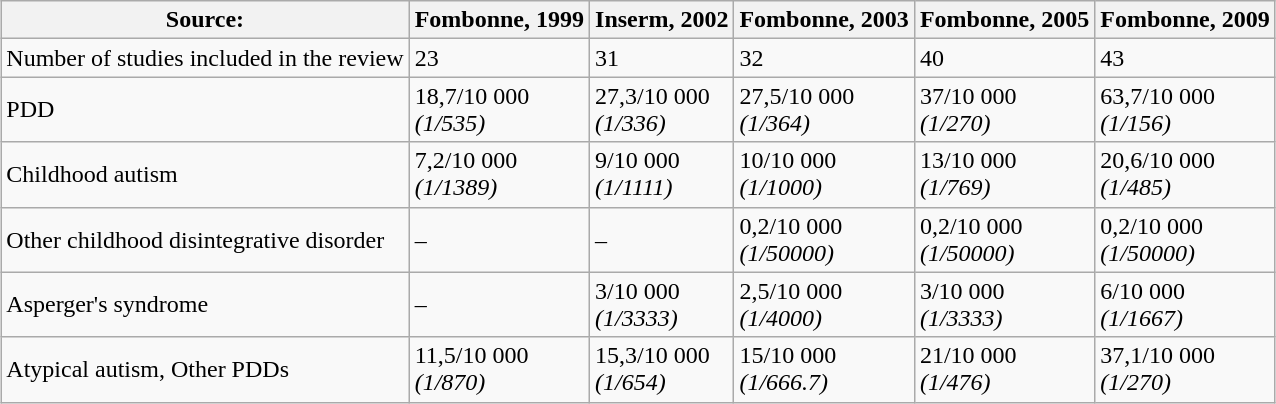<table class="wikitable" style="margin:1em auto;">
<tr>
<th><strong>Source:</strong></th>
<th><strong>Fombonne, 1999</strong></th>
<th><strong>Inserm, 2002</strong></th>
<th><strong>Fombonne, 2003</strong></th>
<th><strong>Fombonne, 2005</strong></th>
<th><strong>Fombonne, 2009</strong></th>
</tr>
<tr>
<td>Number of studies included in the review</td>
<td>23</td>
<td>31</td>
<td>32</td>
<td>40</td>
<td>43</td>
</tr>
<tr>
<td>PDD</td>
<td>18,7/10 000<br><em>(1/535)</em></td>
<td>27,3/10 000<br><em>(1/336)</em></td>
<td>27,5/10 000<br><em>(1/364)</em></td>
<td>37/10 000<br><em>(1/270)</em></td>
<td>63,7/10 000<br><em>(1/156)</em></td>
</tr>
<tr>
<td>Childhood autism</td>
<td>7,2/10 000<br><em>(1/1389)</em></td>
<td>9/10 000<br><em>(1/1111)</em></td>
<td>10/10 000<br><em>(1/1000)</em></td>
<td>13/10 000<br><em>(1/769)</em></td>
<td>20,6/10 000<br><em>(1/485)</em></td>
</tr>
<tr>
<td>Other childhood disintegrative disorder</td>
<td>–</td>
<td>–</td>
<td>0,2/10 000<br><em>(1/50000)</em></td>
<td>0,2/10 000<br><em>(1/50000)</em></td>
<td>0,2/10 000<br><em>(1/50000)</em></td>
</tr>
<tr>
<td>Asperger's syndrome</td>
<td>–</td>
<td>3/10 000<br><em>(1/3333)</em></td>
<td>2,5/10 000<br><em>(1/4000)</em></td>
<td>3/10 000<br><em>(1/3333)</em></td>
<td>6/10 000<br><em>(1/1667)</em></td>
</tr>
<tr>
<td>Atypical autism, Other PDDs</td>
<td>11,5/10 000<br><em>(1/870)</em></td>
<td>15,3/10 000<br><em>(1/654)</em></td>
<td>15/10 000<br><em>(1/666.7)</em></td>
<td>21/10 000<br><em>(1/476)</em></td>
<td>37,1/10 000<br><em>(1/270)</em></td>
</tr>
</table>
